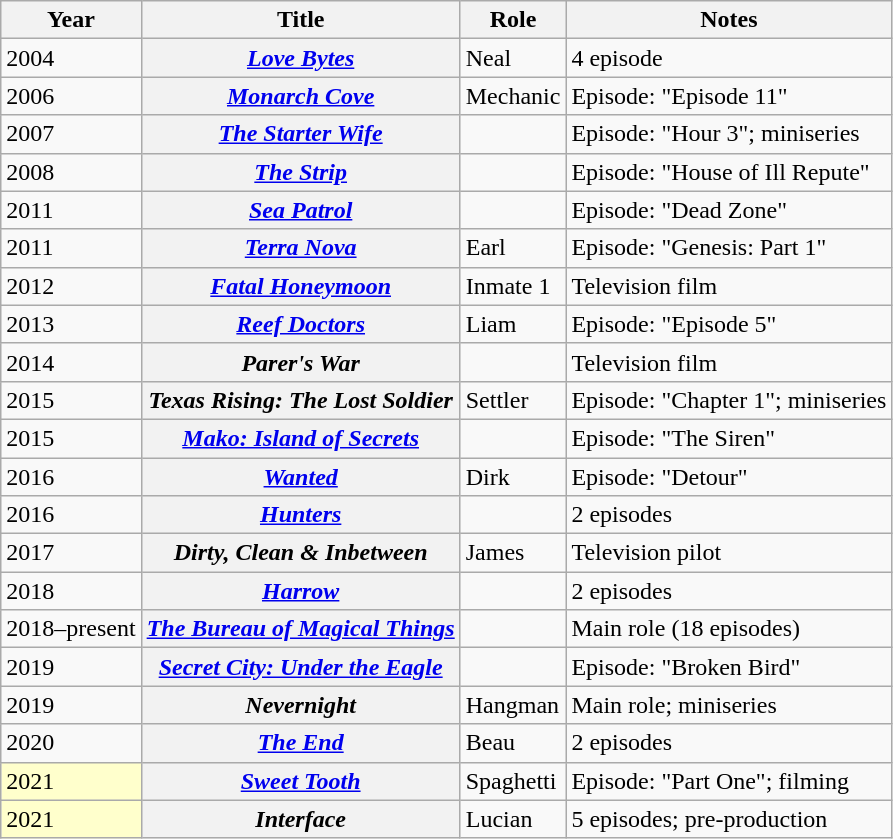<table class="wikitable plainrowheaders sortable">
<tr>
<th scope="col">Year</th>
<th scope="col">Title</th>
<th scope="col">Role</th>
<th scope="col" class="unsortable">Notes</th>
</tr>
<tr>
<td>2004</td>
<th scope=row><em><a href='#'>Love Bytes</a></em></th>
<td>Neal</td>
<td>4 episode</td>
</tr>
<tr>
<td>2006</td>
<th scope=row><em><a href='#'>Monarch Cove</a></em></th>
<td>Mechanic</td>
<td>Episode: "Episode 11"</td>
</tr>
<tr>
<td>2007</td>
<th scope=row><em><a href='#'>The Starter Wife</a></em></th>
<td></td>
<td>Episode: "Hour 3"; miniseries</td>
</tr>
<tr>
<td>2008</td>
<th scope=row><em><a href='#'>The Strip</a></em></th>
<td></td>
<td>Episode: "House of Ill Repute"</td>
</tr>
<tr>
<td>2011</td>
<th scope=row><em><a href='#'>Sea Patrol</a></em></th>
<td></td>
<td>Episode: "Dead Zone"</td>
</tr>
<tr>
<td>2011</td>
<th scope=row><em><a href='#'>Terra Nova</a></em></th>
<td>Earl</td>
<td>Episode: "Genesis: Part 1"</td>
</tr>
<tr>
<td>2012</td>
<th scope=row><em><a href='#'>Fatal Honeymoon</a></em></th>
<td>Inmate 1</td>
<td>Television film</td>
</tr>
<tr>
<td>2013</td>
<th scope=row><em><a href='#'>Reef Doctors</a></em></th>
<td>Liam</td>
<td>Episode: "Episode 5"</td>
</tr>
<tr>
<td>2014</td>
<th scope=row><em>Parer's War</em></th>
<td></td>
<td>Television film</td>
</tr>
<tr>
<td>2015</td>
<th scope=row><em>Texas Rising: The Lost Soldier</em></th>
<td>Settler</td>
<td>Episode: "Chapter 1"; miniseries</td>
</tr>
<tr>
<td>2015</td>
<th scope=row><em><a href='#'>Mako: Island of Secrets</a></em></th>
<td></td>
<td>Episode: "The Siren"</td>
</tr>
<tr>
<td>2016</td>
<th scope=row><em><a href='#'>Wanted</a></em></th>
<td>Dirk</td>
<td>Episode: "Detour"</td>
</tr>
<tr>
<td>2016</td>
<th scope=row><em><a href='#'>Hunters</a></em></th>
<td></td>
<td>2 episodes</td>
</tr>
<tr>
<td>2017</td>
<th scope=row><em>Dirty, Clean & Inbetween</em></th>
<td>James</td>
<td>Television pilot</td>
</tr>
<tr>
<td>2018</td>
<th scope=row><em><a href='#'>Harrow</a></em></th>
<td></td>
<td>2 episodes</td>
</tr>
<tr>
<td>2018–present</td>
<th scope=row><em><a href='#'>The Bureau of Magical Things</a></em></th>
<td></td>
<td>Main role (18 episodes)</td>
</tr>
<tr>
<td>2019</td>
<th scope=row><em><a href='#'>Secret City: Under the Eagle</a></em></th>
<td></td>
<td>Episode: "Broken Bird"</td>
</tr>
<tr>
<td>2019</td>
<th scope=row><em>Nevernight</em></th>
<td>Hangman</td>
<td>Main role; miniseries</td>
</tr>
<tr>
<td>2020</td>
<th scope=row><em><a href='#'>The End</a></em></th>
<td>Beau</td>
<td>2 episodes</td>
</tr>
<tr>
<td style="background:#FFFFCC;">2021</td>
<th scope=row><em><a href='#'>Sweet Tooth</a></em></th>
<td>Spaghetti</td>
<td>Episode: "Part One"; filming</td>
</tr>
<tr>
<td style="background:#FFFFCC;">2021</td>
<th scope=row><em>Interface</em></th>
<td>Lucian</td>
<td>5 episodes; pre-production</td>
</tr>
</table>
